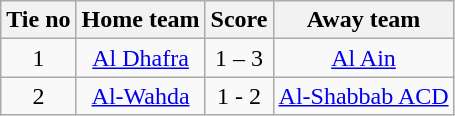<table class="wikitable" style="text-align: center">
<tr>
<th>Tie no</th>
<th>Home team</th>
<th>Score</th>
<th>Away team</th>
</tr>
<tr>
<td>1</td>
<td><a href='#'>Al Dhafra</a></td>
<td>1 – 3</td>
<td><a href='#'>Al Ain</a></td>
</tr>
<tr>
<td>2</td>
<td><a href='#'>Al-Wahda</a></td>
<td>1 - 2</td>
<td><a href='#'>Al-Shabbab ACD</a></td>
</tr>
</table>
